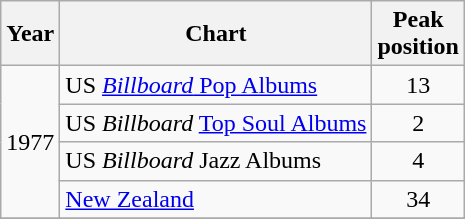<table class="wikitable">
<tr>
<th>Year</th>
<th>Chart</th>
<th>Peak<br>position</th>
</tr>
<tr>
<td rowspan=4>1977</td>
<td>US <a href='#'><em>Billboard</em> Pop Albums</a></td>
<td align=center>13</td>
</tr>
<tr>
<td>US <em>Billboard</em> <a href='#'>Top Soul Albums</a></td>
<td align=center>2</td>
</tr>
<tr>
<td>US <em>Billboard</em> Jazz Albums</td>
<td align=center>4</td>
</tr>
<tr>
<td><a href='#'>New Zealand</a></td>
<td align=center>34</td>
</tr>
<tr>
</tr>
</table>
